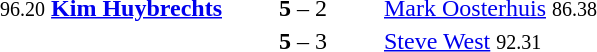<table style="text-align:center">
<tr>
<th width=223></th>
<th width=100></th>
<th width=223></th>
</tr>
<tr>
<td align=right><small><span>96.20</span></small> <strong><a href='#'>Kim Huybrechts</a></strong> </td>
<td><strong>5</strong> – 2</td>
<td align=left> <a href='#'>Mark Oosterhuis</a> <small><span>86.38</span></small></td>
</tr>
<tr>
<td align=right></td>
<td><strong>5</strong> – 3</td>
<td align=left> <a href='#'>Steve West</a> <small><span>92.31</span></small></td>
</tr>
</table>
